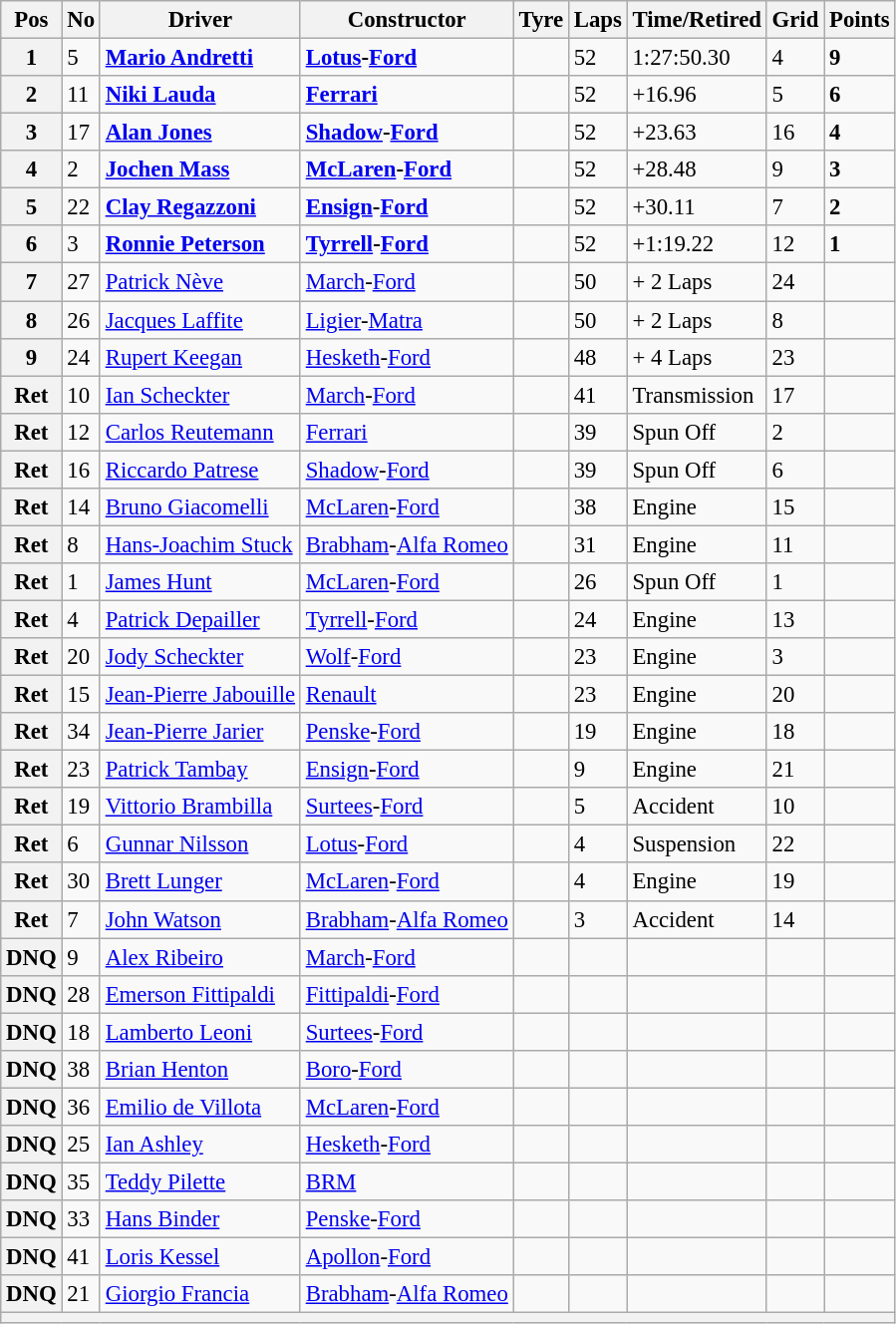<table class="wikitable" style="font-size: 95%;">
<tr>
<th>Pos</th>
<th>No</th>
<th>Driver</th>
<th>Constructor</th>
<th>Tyre</th>
<th>Laps</th>
<th>Time/Retired</th>
<th>Grid</th>
<th>Points</th>
</tr>
<tr>
<th>1</th>
<td>5</td>
<td> <strong><a href='#'>Mario Andretti</a></strong></td>
<td><strong><a href='#'>Lotus</a>-<a href='#'>Ford</a></strong></td>
<td></td>
<td>52</td>
<td>1:27:50.30</td>
<td>4</td>
<td><strong>9</strong></td>
</tr>
<tr>
<th>2</th>
<td>11</td>
<td> <strong><a href='#'>Niki Lauda</a></strong></td>
<td><strong><a href='#'>Ferrari</a></strong></td>
<td></td>
<td>52</td>
<td>+16.96</td>
<td>5</td>
<td><strong>6</strong></td>
</tr>
<tr>
<th>3</th>
<td>17</td>
<td> <strong><a href='#'>Alan Jones</a></strong></td>
<td><strong><a href='#'>Shadow</a>-<a href='#'>Ford</a></strong></td>
<td></td>
<td>52</td>
<td>+23.63</td>
<td>16</td>
<td><strong>4</strong></td>
</tr>
<tr>
<th>4</th>
<td>2</td>
<td> <strong><a href='#'>Jochen Mass</a></strong></td>
<td><strong><a href='#'>McLaren</a>-<a href='#'>Ford</a></strong></td>
<td></td>
<td>52</td>
<td>+28.48</td>
<td>9</td>
<td><strong>3</strong></td>
</tr>
<tr>
<th>5</th>
<td>22</td>
<td> <strong><a href='#'>Clay Regazzoni</a></strong></td>
<td><strong><a href='#'>Ensign</a>-<a href='#'>Ford</a></strong></td>
<td></td>
<td>52</td>
<td>+30.11</td>
<td>7</td>
<td><strong>2</strong></td>
</tr>
<tr>
<th>6</th>
<td>3</td>
<td> <strong><a href='#'>Ronnie Peterson</a></strong></td>
<td><strong><a href='#'>Tyrrell</a>-<a href='#'>Ford</a></strong></td>
<td></td>
<td>52</td>
<td>+1:19.22</td>
<td>12</td>
<td><strong>1</strong></td>
</tr>
<tr>
<th>7</th>
<td>27</td>
<td> <a href='#'>Patrick Nève</a></td>
<td><a href='#'>March</a>-<a href='#'>Ford</a></td>
<td></td>
<td>50</td>
<td>+ 2 Laps</td>
<td>24</td>
<td> </td>
</tr>
<tr>
<th>8</th>
<td>26</td>
<td> <a href='#'>Jacques Laffite</a></td>
<td><a href='#'>Ligier</a>-<a href='#'>Matra</a></td>
<td></td>
<td>50</td>
<td>+ 2 Laps</td>
<td>8</td>
<td> </td>
</tr>
<tr>
<th>9</th>
<td>24</td>
<td> <a href='#'>Rupert Keegan</a></td>
<td><a href='#'>Hesketh</a>-<a href='#'>Ford</a></td>
<td></td>
<td>48</td>
<td>+ 4 Laps</td>
<td>23</td>
<td> </td>
</tr>
<tr>
<th>Ret</th>
<td>10</td>
<td> <a href='#'>Ian Scheckter</a></td>
<td><a href='#'>March</a>-<a href='#'>Ford</a></td>
<td></td>
<td>41</td>
<td>Transmission</td>
<td>17</td>
<td> </td>
</tr>
<tr>
<th>Ret</th>
<td>12</td>
<td> <a href='#'>Carlos Reutemann</a></td>
<td><a href='#'>Ferrari</a></td>
<td></td>
<td>39</td>
<td>Spun Off</td>
<td>2</td>
<td> </td>
</tr>
<tr>
<th>Ret</th>
<td>16</td>
<td> <a href='#'>Riccardo Patrese</a></td>
<td><a href='#'>Shadow</a>-<a href='#'>Ford</a></td>
<td></td>
<td>39</td>
<td>Spun Off</td>
<td>6</td>
<td> </td>
</tr>
<tr>
<th>Ret</th>
<td>14</td>
<td> <a href='#'>Bruno Giacomelli</a></td>
<td><a href='#'>McLaren</a>-<a href='#'>Ford</a></td>
<td></td>
<td>38</td>
<td>Engine</td>
<td>15</td>
<td> </td>
</tr>
<tr>
<th>Ret</th>
<td>8</td>
<td> <a href='#'>Hans-Joachim Stuck</a></td>
<td><a href='#'>Brabham</a>-<a href='#'>Alfa Romeo</a></td>
<td></td>
<td>31</td>
<td>Engine</td>
<td>11</td>
<td> </td>
</tr>
<tr>
<th>Ret</th>
<td>1</td>
<td> <a href='#'>James Hunt</a></td>
<td><a href='#'>McLaren</a>-<a href='#'>Ford</a></td>
<td></td>
<td>26</td>
<td>Spun Off</td>
<td>1</td>
<td> </td>
</tr>
<tr>
<th>Ret</th>
<td>4</td>
<td> <a href='#'>Patrick Depailler</a></td>
<td><a href='#'>Tyrrell</a>-<a href='#'>Ford</a></td>
<td></td>
<td>24</td>
<td>Engine</td>
<td>13</td>
<td> </td>
</tr>
<tr>
<th>Ret</th>
<td>20</td>
<td> <a href='#'>Jody Scheckter</a></td>
<td><a href='#'>Wolf</a>-<a href='#'>Ford</a></td>
<td></td>
<td>23</td>
<td>Engine</td>
<td>3</td>
<td> </td>
</tr>
<tr>
<th>Ret</th>
<td>15</td>
<td> <a href='#'>Jean-Pierre Jabouille</a></td>
<td><a href='#'>Renault</a></td>
<td></td>
<td>23</td>
<td>Engine</td>
<td>20</td>
<td> </td>
</tr>
<tr>
<th>Ret</th>
<td>34</td>
<td> <a href='#'>Jean-Pierre Jarier</a></td>
<td><a href='#'>Penske</a>-<a href='#'>Ford</a></td>
<td></td>
<td>19</td>
<td>Engine</td>
<td>18</td>
<td> </td>
</tr>
<tr>
<th>Ret</th>
<td>23</td>
<td> <a href='#'>Patrick Tambay</a></td>
<td><a href='#'>Ensign</a>-<a href='#'>Ford</a></td>
<td></td>
<td>9</td>
<td>Engine</td>
<td>21</td>
<td> </td>
</tr>
<tr>
<th>Ret</th>
<td>19</td>
<td> <a href='#'>Vittorio Brambilla</a></td>
<td><a href='#'>Surtees</a>-<a href='#'>Ford</a></td>
<td></td>
<td>5</td>
<td>Accident</td>
<td>10</td>
<td> </td>
</tr>
<tr>
<th>Ret</th>
<td>6</td>
<td> <a href='#'>Gunnar Nilsson</a></td>
<td><a href='#'>Lotus</a>-<a href='#'>Ford</a></td>
<td></td>
<td>4</td>
<td>Suspension</td>
<td>22</td>
<td> </td>
</tr>
<tr>
<th>Ret</th>
<td>30</td>
<td> <a href='#'>Brett Lunger</a></td>
<td><a href='#'>McLaren</a>-<a href='#'>Ford</a></td>
<td></td>
<td>4</td>
<td>Engine</td>
<td>19</td>
<td> </td>
</tr>
<tr>
<th>Ret</th>
<td>7</td>
<td> <a href='#'>John Watson</a></td>
<td><a href='#'>Brabham</a>-<a href='#'>Alfa Romeo</a></td>
<td></td>
<td>3</td>
<td>Accident</td>
<td>14</td>
<td> </td>
</tr>
<tr>
<th>DNQ</th>
<td>9</td>
<td> <a href='#'>Alex Ribeiro</a></td>
<td><a href='#'>March</a>-<a href='#'>Ford</a></td>
<td></td>
<td> </td>
<td> </td>
<td> </td>
<td> </td>
</tr>
<tr>
<th>DNQ</th>
<td>28</td>
<td> <a href='#'>Emerson Fittipaldi</a></td>
<td><a href='#'>Fittipaldi</a>-<a href='#'>Ford</a></td>
<td></td>
<td> </td>
<td> </td>
<td> </td>
<td> </td>
</tr>
<tr>
<th>DNQ</th>
<td>18</td>
<td> <a href='#'>Lamberto Leoni</a></td>
<td><a href='#'>Surtees</a>-<a href='#'>Ford</a></td>
<td></td>
<td> </td>
<td> </td>
<td> </td>
<td> </td>
</tr>
<tr>
<th>DNQ</th>
<td>38</td>
<td> <a href='#'>Brian Henton</a></td>
<td><a href='#'>Boro</a>-<a href='#'>Ford</a></td>
<td></td>
<td> </td>
<td> </td>
<td> </td>
<td> </td>
</tr>
<tr>
<th>DNQ</th>
<td>36</td>
<td> <a href='#'>Emilio de Villota</a></td>
<td><a href='#'>McLaren</a>-<a href='#'>Ford</a></td>
<td></td>
<td> </td>
<td> </td>
<td> </td>
<td> </td>
</tr>
<tr>
<th>DNQ</th>
<td>25</td>
<td> <a href='#'>Ian Ashley</a></td>
<td><a href='#'>Hesketh</a>-<a href='#'>Ford</a></td>
<td></td>
<td> </td>
<td> </td>
<td> </td>
<td> </td>
</tr>
<tr>
<th>DNQ</th>
<td>35</td>
<td> <a href='#'>Teddy Pilette</a></td>
<td><a href='#'>BRM</a></td>
<td></td>
<td> </td>
<td> </td>
<td> </td>
<td> </td>
</tr>
<tr>
<th>DNQ</th>
<td>33</td>
<td> <a href='#'>Hans Binder</a></td>
<td><a href='#'>Penske</a>-<a href='#'>Ford</a></td>
<td></td>
<td> </td>
<td> </td>
<td> </td>
<td> </td>
</tr>
<tr>
<th>DNQ</th>
<td>41</td>
<td> <a href='#'>Loris Kessel</a></td>
<td><a href='#'>Apollon</a>-<a href='#'>Ford</a></td>
<td></td>
<td> </td>
<td> </td>
<td> </td>
<td> </td>
</tr>
<tr>
<th>DNQ</th>
<td>21</td>
<td> <a href='#'>Giorgio Francia</a></td>
<td><a href='#'>Brabham</a>-<a href='#'>Alfa Romeo</a></td>
<td></td>
<td> </td>
<td> </td>
<td> </td>
<td> </td>
</tr>
<tr>
<th colspan="9"></th>
</tr>
</table>
